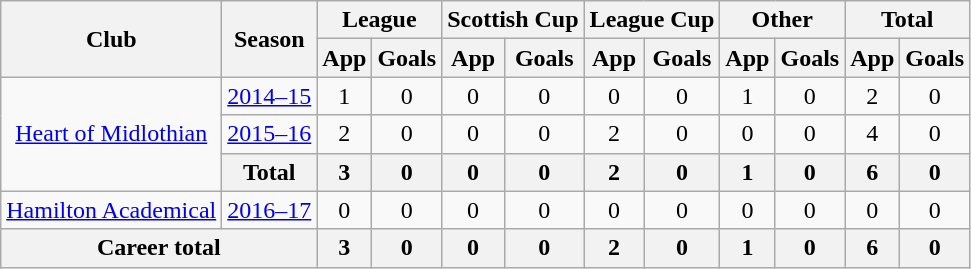<table class="wikitable" style="text-align: center;">
<tr>
<th rowspan=2>Club</th>
<th rowspan=2>Season</th>
<th colspan=2>League</th>
<th colspan=2>Scottish Cup</th>
<th colspan=2>League Cup</th>
<th colspan=2>Other</th>
<th colspan=2>Total</th>
</tr>
<tr>
<th>App</th>
<th>Goals</th>
<th>App</th>
<th>Goals</th>
<th>App</th>
<th>Goals</th>
<th>App</th>
<th>Goals</th>
<th>App</th>
<th>Goals</th>
</tr>
<tr>
<td rowspan=3><a href='#'>Heart of Midlothian</a></td>
<td><a href='#'>2014–15</a></td>
<td>1</td>
<td>0</td>
<td>0</td>
<td>0</td>
<td>0</td>
<td>0</td>
<td>1</td>
<td>0</td>
<td>2</td>
<td>0</td>
</tr>
<tr>
<td><a href='#'>2015–16</a></td>
<td>2</td>
<td>0</td>
<td>0</td>
<td>0</td>
<td>2</td>
<td>0</td>
<td>0</td>
<td>0</td>
<td>4</td>
<td>0</td>
</tr>
<tr>
<th>Total</th>
<th>3</th>
<th>0</th>
<th>0</th>
<th>0</th>
<th>2</th>
<th>0</th>
<th>1</th>
<th>0</th>
<th>6</th>
<th>0</th>
</tr>
<tr>
<td><a href='#'>Hamilton Academical</a></td>
<td><a href='#'>2016–17</a></td>
<td>0</td>
<td>0</td>
<td>0</td>
<td>0</td>
<td>0</td>
<td>0</td>
<td>0</td>
<td>0</td>
<td>0</td>
<td>0</td>
</tr>
<tr>
<th colspan="2">Career total</th>
<th>3</th>
<th>0</th>
<th>0</th>
<th>0</th>
<th>2</th>
<th>0</th>
<th>1</th>
<th>0</th>
<th>6</th>
<th>0</th>
</tr>
</table>
